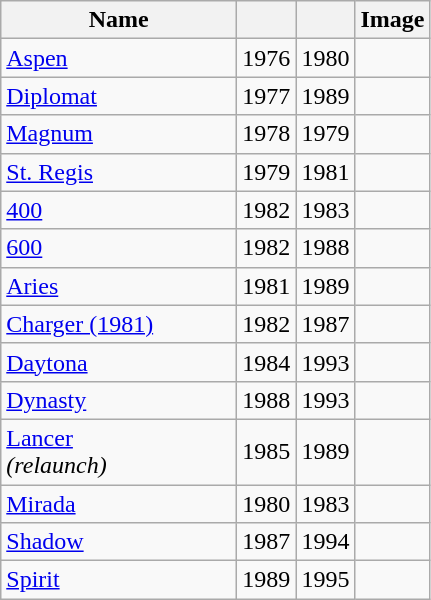<table class="wikitable sortable">
<tr>
<th width=150px>Name</th>
<th width=px></th>
<th width=px></th>
<th width=px>Image</th>
</tr>
<tr>
<td><a href='#'>Aspen</a></td>
<td>1976</td>
<td>1980</td>
<td></td>
</tr>
<tr>
<td><a href='#'>Diplomat</a></td>
<td>1977</td>
<td>1989</td>
<td></td>
</tr>
<tr>
<td><a href='#'>Magnum</a> </td>
<td>1978</td>
<td>1979</td>
<td></td>
</tr>
<tr>
<td><a href='#'>St. Regis</a></td>
<td>1979</td>
<td>1981</td>
<td></td>
</tr>
<tr>
<td><a href='#'>400</a></td>
<td>1982</td>
<td>1983</td>
<td></td>
</tr>
<tr>
<td><a href='#'>600</a></td>
<td>1982</td>
<td>1988</td>
<td></td>
</tr>
<tr>
<td><a href='#'>Aries</a> </td>
<td>1981</td>
<td>1989</td>
<td></td>
</tr>
<tr>
<td><a href='#'>Charger (1981)</a></td>
<td>1982</td>
<td>1987</td>
<td></td>
</tr>
<tr>
<td><a href='#'>Daytona</a></td>
<td>1984</td>
<td>1993</td>
<td></td>
</tr>
<tr>
<td><a href='#'>Dynasty</a></td>
<td>1988</td>
<td>1993</td>
<td></td>
</tr>
<tr>
<td><a href='#'>Lancer</a><br><em>(relaunch)</em></td>
<td>1985</td>
<td>1989</td>
<td></td>
</tr>
<tr>
<td><a href='#'>Mirada</a></td>
<td>1980</td>
<td>1983</td>
<td></td>
</tr>
<tr>
<td><a href='#'>Shadow</a></td>
<td>1987</td>
<td>1994</td>
<td></td>
</tr>
<tr>
<td><a href='#'>Spirit</a></td>
<td>1989</td>
<td>1995</td>
<td></td>
</tr>
</table>
